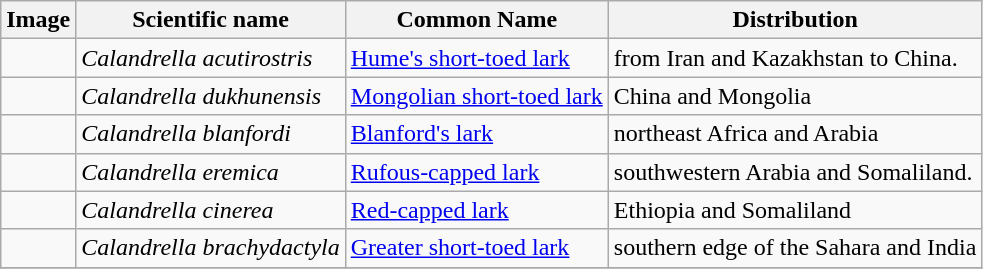<table class="wikitable">
<tr>
<th>Image</th>
<th>Scientific name</th>
<th>Common Name</th>
<th>Distribution</th>
</tr>
<tr>
<td></td>
<td><em>Calandrella acutirostris</em></td>
<td><a href='#'>Hume's short-toed lark</a></td>
<td>from Iran and Kazakhstan to China.</td>
</tr>
<tr>
<td></td>
<td><em>Calandrella dukhunensis</em></td>
<td><a href='#'>Mongolian short-toed lark</a></td>
<td>China and Mongolia</td>
</tr>
<tr>
<td></td>
<td><em>Calandrella blanfordi</em></td>
<td><a href='#'>Blanford's lark</a></td>
<td>northeast Africa and Arabia</td>
</tr>
<tr>
<td></td>
<td><em>Calandrella eremica</em></td>
<td><a href='#'>Rufous-capped lark</a></td>
<td>southwestern Arabia and Somaliland.</td>
</tr>
<tr>
<td></td>
<td><em>Calandrella cinerea</em></td>
<td><a href='#'>Red-capped lark</a></td>
<td>Ethiopia and  Somaliland</td>
</tr>
<tr>
<td></td>
<td><em>Calandrella brachydactyla</em></td>
<td><a href='#'>Greater short-toed lark</a></td>
<td>southern edge of the Sahara and India</td>
</tr>
<tr>
</tr>
</table>
